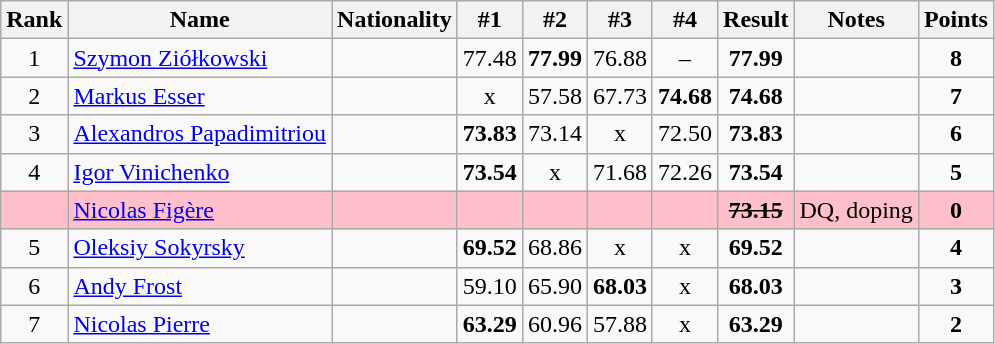<table class="wikitable sortable" style="text-align:center">
<tr>
<th>Rank</th>
<th>Name</th>
<th>Nationality</th>
<th>#1</th>
<th>#2</th>
<th>#3</th>
<th>#4</th>
<th>Result</th>
<th>Notes</th>
<th>Points</th>
</tr>
<tr>
<td>1</td>
<td align=left><a href='#'>Szymon Ziółkowski</a></td>
<td align=left></td>
<td>77.48</td>
<td><strong>77.99</strong></td>
<td>76.88</td>
<td>–</td>
<td><strong>77.99</strong></td>
<td></td>
<td><strong>8</strong></td>
</tr>
<tr>
<td>2</td>
<td align=left><a href='#'>Markus Esser</a></td>
<td align=left></td>
<td>x</td>
<td>57.58</td>
<td>67.73</td>
<td><strong>74.68</strong></td>
<td><strong>74.68</strong></td>
<td></td>
<td><strong>7</strong></td>
</tr>
<tr>
<td>3</td>
<td align=left><a href='#'>Alexandros Papadimitriou</a></td>
<td align=left></td>
<td><strong>73.83</strong></td>
<td>73.14</td>
<td>x</td>
<td>72.50</td>
<td><strong>73.83</strong></td>
<td></td>
<td><strong>6</strong></td>
</tr>
<tr>
<td>4</td>
<td align=left><a href='#'>Igor Vinichenko</a></td>
<td align=left></td>
<td><strong>73.54</strong></td>
<td>x</td>
<td>71.68</td>
<td>72.26</td>
<td><strong>73.54</strong></td>
<td></td>
<td><strong>5</strong></td>
</tr>
<tr bgcolor=pink>
<td></td>
<td align=left><a href='#'>Nicolas Figère</a></td>
<td align=left></td>
<td></td>
<td></td>
<td></td>
<td></td>
<td><s><strong>73.15</strong></s></td>
<td>DQ, doping</td>
<td><strong>0</strong></td>
</tr>
<tr>
<td>5</td>
<td align=left><a href='#'>Oleksiy Sokyrsky</a></td>
<td align=left></td>
<td><strong>69.52</strong></td>
<td>68.86</td>
<td>x</td>
<td>x</td>
<td><strong>69.52</strong></td>
<td></td>
<td><strong>4</strong></td>
</tr>
<tr>
<td>6</td>
<td align=left><a href='#'>Andy Frost</a></td>
<td align=left></td>
<td>59.10</td>
<td>65.90</td>
<td><strong>68.03</strong></td>
<td>x</td>
<td><strong>68.03</strong></td>
<td></td>
<td><strong>3</strong></td>
</tr>
<tr>
<td>7</td>
<td align=left><a href='#'>Nicolas Pierre</a></td>
<td align=left></td>
<td><strong>63.29</strong></td>
<td>60.96</td>
<td>57.88</td>
<td>x</td>
<td><strong>63.29</strong></td>
<td></td>
<td><strong>2</strong></td>
</tr>
</table>
